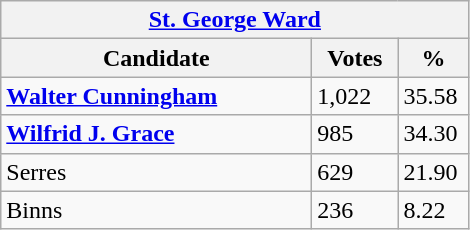<table class="wikitable">
<tr>
<th colspan="3"><a href='#'>St. George Ward</a></th>
</tr>
<tr>
<th style="width: 200px">Candidate</th>
<th style="width: 50px">Votes</th>
<th style="width: 40px">%</th>
</tr>
<tr>
<td><strong><a href='#'>Walter Cunningham</a></strong></td>
<td>1,022</td>
<td>35.58</td>
</tr>
<tr>
<td><strong><a href='#'>Wilfrid J. Grace</a></strong></td>
<td>985</td>
<td>34.30</td>
</tr>
<tr>
<td>Serres</td>
<td>629</td>
<td>21.90</td>
</tr>
<tr>
<td>Binns</td>
<td>236</td>
<td>8.22</td>
</tr>
</table>
